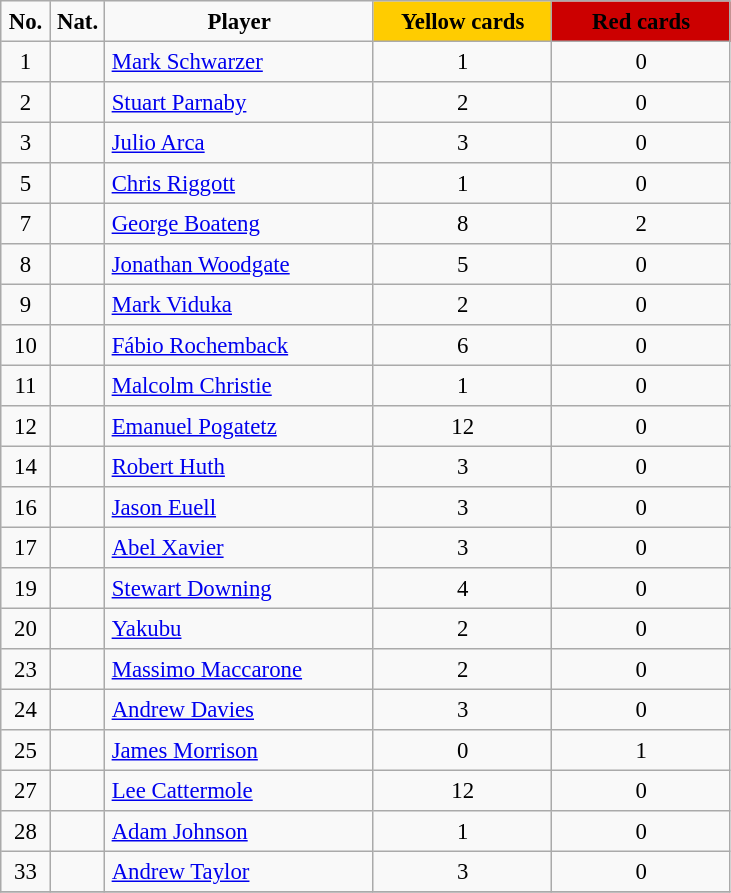<table class="sortable" border="2" cellpadding="4" cellspacing="0" style="text-align:center; margin: 1em 1em 1em 0; background: #f9f9f9; border: 1px #aaa solid; border-collapse: collapse; font-size: 95%;">
<tr>
<th width="24px">No.</th>
<th class="unsortable" width="24px">Nat.</th>
<th class="unsortable" width="170px">Player</th>
<th width="110px" style="background: #FFCC00"> Yellow cards</th>
<th width="110px" style="background: #CC0000"> Red cards</th>
</tr>
<tr>
<td>1</td>
<td></td>
<td align="left"><a href='#'>Mark Schwarzer</a></td>
<td>1</td>
<td>0</td>
</tr>
<tr>
<td>2</td>
<td></td>
<td align="left"><a href='#'>Stuart Parnaby</a></td>
<td>2</td>
<td>0</td>
</tr>
<tr>
<td>3</td>
<td></td>
<td align="left"><a href='#'>Julio Arca</a></td>
<td>3</td>
<td>0</td>
</tr>
<tr>
<td>5</td>
<td></td>
<td align="left"><a href='#'>Chris Riggott</a></td>
<td>1</td>
<td>0</td>
</tr>
<tr>
<td>7</td>
<td></td>
<td align="left"><a href='#'>George Boateng</a></td>
<td>8</td>
<td>2</td>
</tr>
<tr>
<td>8</td>
<td></td>
<td align="left"><a href='#'>Jonathan Woodgate</a></td>
<td>5</td>
<td>0</td>
</tr>
<tr>
<td>9</td>
<td></td>
<td align="left"><a href='#'>Mark Viduka</a></td>
<td>2</td>
<td>0</td>
</tr>
<tr>
<td>10</td>
<td></td>
<td align="left"><a href='#'>Fábio Rochemback</a></td>
<td>6</td>
<td>0</td>
</tr>
<tr>
<td>11</td>
<td></td>
<td align="left"><a href='#'>Malcolm Christie</a></td>
<td>1</td>
<td>0</td>
</tr>
<tr>
<td>12</td>
<td></td>
<td align="left"><a href='#'>Emanuel Pogatetz</a></td>
<td>12</td>
<td>0</td>
</tr>
<tr>
<td>14</td>
<td></td>
<td align="left"><a href='#'>Robert Huth</a></td>
<td>3</td>
<td>0</td>
</tr>
<tr>
<td>16</td>
<td></td>
<td align="left"><a href='#'>Jason Euell</a></td>
<td>3</td>
<td>0</td>
</tr>
<tr>
<td>17</td>
<td></td>
<td align="left"><a href='#'>Abel Xavier</a></td>
<td>3</td>
<td>0</td>
</tr>
<tr>
<td>19</td>
<td></td>
<td align="left"><a href='#'>Stewart Downing</a></td>
<td>4</td>
<td>0</td>
</tr>
<tr>
<td>20</td>
<td></td>
<td align="left"><a href='#'>Yakubu</a></td>
<td>2</td>
<td>0</td>
</tr>
<tr>
<td>23</td>
<td></td>
<td align="left"><a href='#'>Massimo Maccarone</a></td>
<td>2</td>
<td>0</td>
</tr>
<tr>
<td>24</td>
<td></td>
<td align="left"><a href='#'>Andrew Davies</a></td>
<td>3</td>
<td>0</td>
</tr>
<tr>
<td>25</td>
<td></td>
<td align="left"><a href='#'>James Morrison</a></td>
<td>0</td>
<td>1</td>
</tr>
<tr>
<td>27</td>
<td></td>
<td align="left"><a href='#'>Lee Cattermole</a></td>
<td>12</td>
<td>0</td>
</tr>
<tr>
<td>28</td>
<td></td>
<td align="left"><a href='#'>Adam Johnson</a></td>
<td>1</td>
<td>0</td>
</tr>
<tr>
<td>33</td>
<td></td>
<td align="left"><a href='#'>Andrew Taylor</a></td>
<td>3</td>
<td>0</td>
</tr>
<tr>
</tr>
</table>
